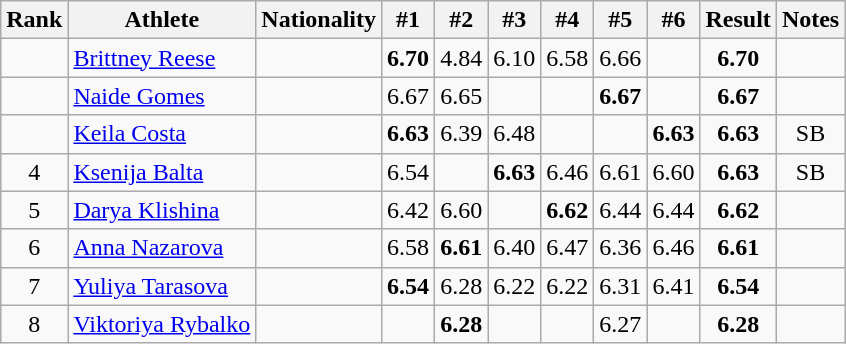<table class="wikitable sortable" style="text-align:center">
<tr>
<th>Rank</th>
<th>Athlete</th>
<th>Nationality</th>
<th>#1</th>
<th>#2</th>
<th>#3</th>
<th>#4</th>
<th>#5</th>
<th>#6</th>
<th>Result</th>
<th>Notes</th>
</tr>
<tr>
<td></td>
<td align=left><a href='#'>Brittney Reese</a></td>
<td align=left></td>
<td><strong>6.70</strong></td>
<td>4.84</td>
<td>6.10</td>
<td>6.58</td>
<td>6.66</td>
<td></td>
<td><strong>6.70</strong></td>
<td></td>
</tr>
<tr>
<td></td>
<td align=left><a href='#'>Naide Gomes</a></td>
<td align=left></td>
<td>6.67</td>
<td>6.65</td>
<td></td>
<td></td>
<td><strong>6.67</strong></td>
<td></td>
<td><strong>6.67</strong></td>
<td></td>
</tr>
<tr>
<td></td>
<td align=left><a href='#'>Keila Costa</a></td>
<td align=left></td>
<td><strong>6.63</strong></td>
<td>6.39</td>
<td>6.48</td>
<td></td>
<td></td>
<td><strong>6.63</strong></td>
<td><strong>6.63</strong></td>
<td>SB</td>
</tr>
<tr>
<td>4</td>
<td align=left><a href='#'>Ksenija Balta</a></td>
<td align=left></td>
<td>6.54</td>
<td></td>
<td><strong>6.63</strong></td>
<td>6.46</td>
<td>6.61</td>
<td>6.60</td>
<td><strong>6.63</strong></td>
<td>SB</td>
</tr>
<tr>
<td>5</td>
<td align=left><a href='#'>Darya Klishina</a></td>
<td align=left></td>
<td>6.42</td>
<td>6.60</td>
<td></td>
<td><strong>6.62</strong></td>
<td>6.44</td>
<td>6.44</td>
<td><strong>6.62</strong></td>
<td></td>
</tr>
<tr>
<td>6</td>
<td align=left><a href='#'>Anna Nazarova</a></td>
<td align=left></td>
<td>6.58</td>
<td><strong>6.61</strong></td>
<td>6.40</td>
<td>6.47</td>
<td>6.36</td>
<td>6.46</td>
<td><strong>6.61</strong></td>
<td></td>
</tr>
<tr>
<td>7</td>
<td align=left><a href='#'>Yuliya Tarasova</a></td>
<td align=left></td>
<td><strong>6.54</strong></td>
<td>6.28</td>
<td>6.22</td>
<td>6.22</td>
<td>6.31</td>
<td>6.41</td>
<td><strong>6.54</strong></td>
<td></td>
</tr>
<tr>
<td>8</td>
<td align=left><a href='#'>Viktoriya Rybalko</a></td>
<td align=left></td>
<td></td>
<td><strong>6.28</strong></td>
<td></td>
<td></td>
<td>6.27</td>
<td></td>
<td><strong>6.28</strong></td>
<td></td>
</tr>
</table>
